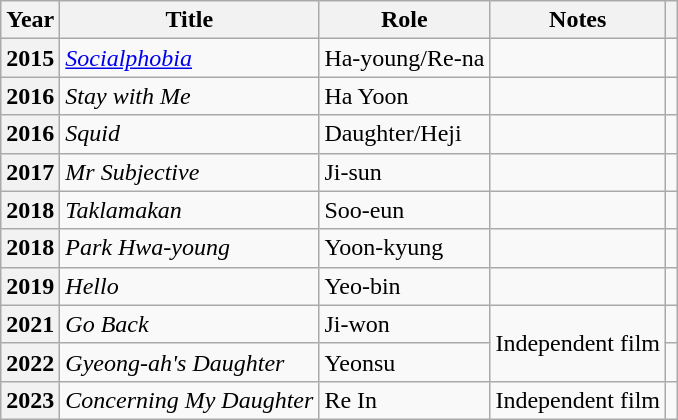<table class="wikitable plainrowheaders">
<tr>
<th scope="col">Year</th>
<th scope="col">Title</th>
<th scope="col">Role</th>
<th scope="col">Notes</th>
<th scope="col" class="unsortable"></th>
</tr>
<tr>
<th scope="row">2015</th>
<td><em><a href='#'>Socialphobia</a></em></td>
<td>Ha-young/Re-na</td>
<td></td>
<td style="text-align:center"></td>
</tr>
<tr>
<th scope="row">2016</th>
<td><em>Stay with Me</em></td>
<td>Ha Yoon</td>
<td></td>
<td style="text-align:center"></td>
</tr>
<tr>
<th scope="row">2016</th>
<td><em>Squid</em></td>
<td>Daughter/Heji</td>
<td></td>
<td style="text-align:center"></td>
</tr>
<tr>
<th scope="row">2017</th>
<td><em>Mr Subjective</em></td>
<td>Ji-sun</td>
<td></td>
<td style="text-align:center"></td>
</tr>
<tr>
<th scope="row">2018</th>
<td><em>Taklamakan</em></td>
<td>Soo-eun</td>
<td></td>
<td style="text-align:center"></td>
</tr>
<tr>
<th scope="row">2018</th>
<td><em>Park Hwa-young</em></td>
<td>Yoon-kyung</td>
<td></td>
<td style="text-align:center"></td>
</tr>
<tr>
<th scope="row">2019</th>
<td><em>Hello</em></td>
<td>Yeo-bin</td>
<td></td>
<td style="text-align:center"></td>
</tr>
<tr>
<th scope="row">2021</th>
<td><em>Go Back</em></td>
<td>Ji-won</td>
<td rowspan="2">Independent film</td>
<td style="text-align:center"></td>
</tr>
<tr>
<th scope="row">2022</th>
<td><em>Gyeong-ah's Daughter</em></td>
<td>Yeonsu</td>
<td style="text-align:center"></td>
</tr>
<tr>
<th scope="row">2023</th>
<td><em>Concerning My Daughter</em></td>
<td>Re In</td>
<td>Independent film</td>
<td></td>
</tr>
</table>
